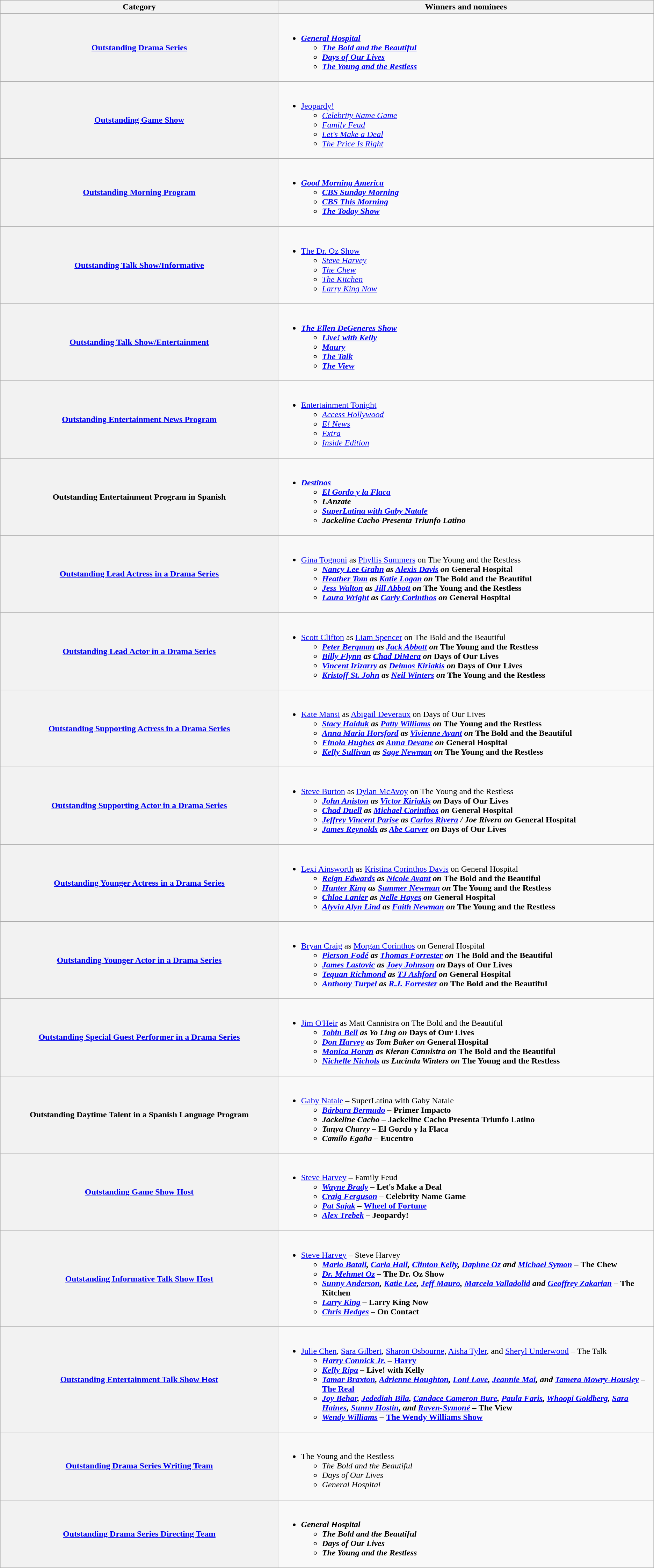<table class="wikitable sortable">
<tr>
<th scope="col" width="37%">Category</th>
<th scope="col" width="50%">Winners and nominees</th>
</tr>
<tr>
<th scope="row"><a href='#'>Outstanding Drama Series</a></th>
<td><br><ul><li><strong><em><a href='#'>General Hospital</a><em> <strong> <ul><li></em><a href='#'>The Bold and the Beautiful</a><em> </li><li></em><a href='#'>Days of Our Lives</a><em> </li><li></em><a href='#'>The Young and the Restless</a><em> </li></ul></li></ul></td>
</tr>
<tr>
<th scope="row" style="width=50%"><a href='#'>Outstanding Game Show</a></th>
<td><br><ul><li></em></strong><a href='#'>Jeopardy!</a></em> </strong> <ul><li><em><a href='#'>Celebrity Name Game</a></em> </li><li><em><a href='#'>Family Feud</a></em> </li><li><em><a href='#'>Let's Make a Deal</a></em> </li><li><em><a href='#'>The Price Is Right</a></em> </li></ul></li></ul></td>
</tr>
<tr>
<th scope="row"><a href='#'>Outstanding Morning Program</a></th>
<td><br><ul><li><strong><em><a href='#'>Good Morning America</a><em> <strong> <ul><li></em><a href='#'>CBS Sunday Morning</a><em> </li><li></em><a href='#'>CBS This Morning</a><em> </li><li></em><a href='#'>The Today Show</a><em> </li></ul></li></ul></td>
</tr>
<tr>
<th scope="row"><a href='#'>Outstanding Talk Show/Informative</a></th>
<td><br><ul><li></em></strong><a href='#'>The Dr. Oz Show</a></em> </strong> <ul><li><em><a href='#'>Steve Harvey</a></em> </li><li><em><a href='#'>The Chew</a></em> </li><li><em><a href='#'>The Kitchen</a></em> </li><li><em><a href='#'>Larry King Now</a></em> </li></ul></li></ul></td>
</tr>
<tr>
<th scope="row"><a href='#'>Outstanding Talk Show/Entertainment</a></th>
<td><br><ul><li><strong><em><a href='#'>The Ellen DeGeneres Show</a><em> <strong> <ul><li></em><a href='#'>Live! with Kelly</a><em> </li><li></em><a href='#'>Maury</a><em> </li><li></em><a href='#'>The Talk</a><em> </li><li></em><a href='#'>The View</a><em> </li></ul></li></ul></td>
</tr>
<tr>
<th scope="row"><a href='#'>Outstanding Entertainment News Program</a></th>
<td><br><ul><li></em></strong><a href='#'>Entertainment Tonight</a></em> </strong> <ul><li><em><a href='#'>Access Hollywood</a></em> </li><li><em><a href='#'>E! News</a></em> </li><li><em><a href='#'>Extra</a></em> </li><li><em><a href='#'>Inside Edition</a></em> </li></ul></li></ul></td>
</tr>
<tr>
<th scope="row">Outstanding Entertainment Program in Spanish</th>
<td><br><ul><li><strong><em><a href='#'>Destinos</a><em> <strong> <ul><li></em><a href='#'>El Gordo y la Flaca</a><em> </li><li></em>LAnzate<em> </li><li></em><a href='#'>SuperLatina with Gaby Natale</a><em> </li><li></em>Jackeline Cacho Presenta Triunfo Latino<em> </li></ul></li></ul></td>
</tr>
<tr>
<th scope="row"><a href='#'>Outstanding Lead Actress in a Drama Series</a></th>
<td><br><ul><li></strong><a href='#'>Gina Tognoni</a> as <a href='#'>Phyllis Summers</a> on </em>The Young and the Restless<em> <strong> <ul><li><a href='#'>Nancy Lee Grahn</a> as <a href='#'>Alexis Davis</a> on </em>General Hospital<em> </li><li><a href='#'>Heather Tom</a> as <a href='#'>Katie Logan</a> on </em>The Bold and the Beautiful<em> </li><li><a href='#'>Jess Walton</a> as <a href='#'>Jill Abbott</a> on </em>The Young and the Restless<em> </li><li><a href='#'>Laura Wright</a> as <a href='#'>Carly Corinthos</a> on </em>General Hospital<em> </li></ul></li></ul></td>
</tr>
<tr>
<th scope="row"><a href='#'>Outstanding Lead Actor in a Drama Series</a></th>
<td><br><ul><li></strong><a href='#'>Scott Clifton</a> as <a href='#'>Liam Spencer</a> on </em>The Bold and the Beautiful<em> <strong> <ul><li><a href='#'>Peter Bergman</a> as <a href='#'>Jack Abbott</a> on </em>The Young and the Restless<em> </li><li><a href='#'>Billy Flynn</a> as <a href='#'>Chad DiMera</a> on </em>Days of Our Lives<em> </li><li><a href='#'>Vincent Irizarry</a> as <a href='#'>Deimos Kiriakis</a> on </em>Days of Our Lives<em> </li><li><a href='#'>Kristoff St. John</a> as <a href='#'>Neil Winters</a> on </em>The Young and the Restless<em> </li></ul></li></ul></td>
</tr>
<tr>
<th scope="row"><a href='#'>Outstanding Supporting Actress in a Drama Series</a></th>
<td><br><ul><li></strong><a href='#'>Kate Mansi</a> as <a href='#'>Abigail Deveraux</a> on </em>Days of Our Lives<em> <strong> <ul><li><a href='#'>Stacy Haiduk</a> as <a href='#'>Patty Williams</a> on </em>The Young and the Restless<em> </li><li><a href='#'>Anna Maria Horsford</a> as <a href='#'>Vivienne Avant</a> on </em>The Bold and the Beautiful<em> </li><li><a href='#'>Finola Hughes</a> as <a href='#'>Anna Devane</a> on </em>General Hospital<em> </li><li><a href='#'>Kelly Sullivan</a> as <a href='#'>Sage Newman</a> on </em>The Young and the Restless<em> </li></ul></li></ul></td>
</tr>
<tr>
<th scope="row"><a href='#'>Outstanding Supporting Actor in a Drama Series</a></th>
<td><br><ul><li></strong><a href='#'>Steve Burton</a> as <a href='#'>Dylan McAvoy</a> on </em>The Young and the Restless<em> <strong> <ul><li><a href='#'>John Aniston</a> as <a href='#'>Victor Kiriakis</a> on </em>Days of Our Lives<em> </li><li><a href='#'>Chad Duell</a> as <a href='#'>Michael Corinthos</a> on </em>General Hospital<em> </li><li><a href='#'>Jeffrey Vincent Parise</a> as <a href='#'>Carlos Rivera</a> / Joe Rivera on </em>General Hospital<em> </li><li><a href='#'>James Reynolds</a> as <a href='#'>Abe Carver</a> on </em>Days of Our Lives<em> </li></ul></li></ul></td>
</tr>
<tr>
<th scope="row"><a href='#'>Outstanding Younger Actress in a Drama Series</a></th>
<td><br><ul><li></strong><a href='#'>Lexi Ainsworth</a> as <a href='#'>Kristina Corinthos Davis</a> on </em>General Hospital<em> <strong> <ul><li><a href='#'>Reign Edwards</a> as <a href='#'>Nicole Avant</a> on </em>The Bold and the Beautiful<em> </li><li><a href='#'>Hunter King</a> as <a href='#'>Summer Newman</a> on </em>The Young and the Restless<em> </li><li><a href='#'>Chloe Lanier</a> as <a href='#'>Nelle Hayes</a> on </em>General Hospital<em> </li><li><a href='#'>Alyvia Alyn Lind</a> as <a href='#'>Faith Newman</a> on </em>The Young and the Restless<em> </li></ul></li></ul></td>
</tr>
<tr>
<th scope="row"><a href='#'>Outstanding Younger Actor in a Drama Series</a></th>
<td><br><ul><li></strong><a href='#'>Bryan Craig</a> as <a href='#'>Morgan Corinthos</a> on </em>General Hospital<em> <strong> <ul><li><a href='#'>Pierson Fodé</a> as <a href='#'>Thomas Forrester</a> on </em>The Bold and the Beautiful<em> </li><li><a href='#'>James Lastovic</a> as <a href='#'>Joey Johnson</a> on </em>Days of Our Lives<em> </li><li><a href='#'>Tequan Richmond</a> as <a href='#'>TJ Ashford</a> on </em>General Hospital<em> </li><li><a href='#'>Anthony Turpel</a> as <a href='#'>R.J. Forrester</a> on </em>The Bold and the Beautiful<em> </li></ul></li></ul></td>
</tr>
<tr>
<th scope="row"><a href='#'>Outstanding Special Guest Performer in a Drama Series</a></th>
<td><br><ul><li></strong><a href='#'>Jim O'Heir</a> as Matt Cannistra on </em>The Bold and the Beautiful<em> <strong> <ul><li><a href='#'>Tobin Bell</a> as Yo Ling on </em>Days of Our Lives<em> </li><li><a href='#'>Don Harvey</a> as Tom Baker on </em>General Hospital<em> </li><li><a href='#'>Monica Horan</a> as Kieran Cannistra  on </em>The Bold and the Beautiful<em> </li><li><a href='#'>Nichelle Nichols</a> as Lucinda Winters on </em>The Young and the Restless<em> </li></ul></li></ul></td>
</tr>
<tr>
<th scope="row">Outstanding Daytime Talent in a Spanish Language Program</th>
<td><br><ul><li></strong><a href='#'>Gaby Natale</a> – </em>SuperLatina with Gaby Natale<em> <strong> <ul><li><a href='#'>Bárbara Bermudo</a> – </em>Primer Impacto<em> </li><li>Jackeline Cacho – </em>Jackeline Cacho Presenta Triunfo Latino<em> </li><li>Tanya Charry – </em>El Gordo y la Flaca<em> </li><li>Camilo Egaña – </em>Eucentro<em> </li></ul></li></ul></td>
</tr>
<tr>
<th scope="row"><a href='#'>Outstanding Game Show Host</a></th>
<td><br><ul><li></strong><a href='#'>Steve Harvey</a> – </em>Family Feud<em> <strong> <ul><li><a href='#'>Wayne Brady</a> – </em>Let's Make a Deal<em> </li><li><a href='#'>Craig Ferguson</a> – </em>Celebrity Name Game<em> </li><li><a href='#'>Pat Sajak</a> – </em><a href='#'>Wheel of Fortune</a><em>  </li><li><a href='#'>Alex Trebek</a> –  </em>Jeopardy!<em> </li></ul></li></ul></td>
</tr>
<tr>
<th scope="row"><a href='#'>Outstanding Informative Talk Show Host</a></th>
<td><br><ul><li></strong><a href='#'>Steve Harvey</a> – </em>Steve Harvey<em> <strong> <ul><li><a href='#'>Mario Batali</a>, <a href='#'>Carla Hall</a>, <a href='#'>Clinton Kelly</a>, <a href='#'>Daphne Oz</a> and <a href='#'>Michael Symon</a> – </em>The Chew<em> </li><li><a href='#'>Dr. Mehmet Oz</a> – </em>The Dr. Oz Show<em> </li><li><a href='#'>Sunny Anderson</a>, <a href='#'>Katie Lee</a>, <a href='#'>Jeff Mauro</a>, <a href='#'>Marcela Valladolid</a> and <a href='#'>Geoffrey Zakarian</a> – </em>The Kitchen<em> </li><li><a href='#'>Larry King</a> – </em>Larry King Now<em> </li><li><a href='#'>Chris Hedges</a> – </em>On Contact<em> </li></ul></li></ul></td>
</tr>
<tr>
<th scope="row"><a href='#'>Outstanding Entertainment Talk Show Host</a></th>
<td><br><ul><li></strong><a href='#'>Julie Chen</a>, <a href='#'>Sara Gilbert</a>, <a href='#'>Sharon Osbourne</a>, <a href='#'>Aisha Tyler</a>, and <a href='#'>Sheryl Underwood</a> – </em>The Talk<em> <strong> <ul><li><a href='#'>Harry Connick Jr.</a> – </em><a href='#'>Harry</a><em> </li><li><a href='#'>Kelly Ripa</a> – </em>Live! with Kelly<em> </li><li><a href='#'>Tamar Braxton</a>, <a href='#'>Adrienne Houghton</a>, <a href='#'>Loni Love</a>, <a href='#'>Jeannie Mai</a>, and <a href='#'>Tamera Mowry-Housley</a> – </em><a href='#'>The Real</a><em> </li><li><a href='#'>Joy Behar</a>, <a href='#'>Jedediah Bila</a>, <a href='#'>Candace Cameron Bure</a>, <a href='#'>Paula Faris</a>, <a href='#'>Whoopi Goldberg</a>, <a href='#'>Sara Haines</a>, <a href='#'>Sunny Hostin</a>, and <a href='#'>Raven-Symoné</a> – </em>The View<em> </li><li><a href='#'>Wendy Williams</a> – </em><a href='#'>The Wendy Williams Show</a><em> </li></ul></li></ul></td>
</tr>
<tr>
<th scope="row"><a href='#'>Outstanding Drama Series Writing Team</a></th>
<td><br><ul><li></em></strong>The Young and the Restless</em> </strong> <ul><li><em>The Bold and the Beautiful</em> </li><li><em>Days of Our Lives</em> </li><li><em>General Hospital</em> </li></ul></li></ul></td>
</tr>
<tr>
<th scope="row"><a href='#'>Outstanding Drama Series Directing Team</a></th>
<td><br><ul><li><strong><em>General Hospital<em> <strong> <ul><li></em>The Bold and the Beautiful<em> </li><li></em>Days of Our Lives<em> </li><li></em>The Young and the Restless<em> </li></ul></li></ul></td>
</tr>
</table>
